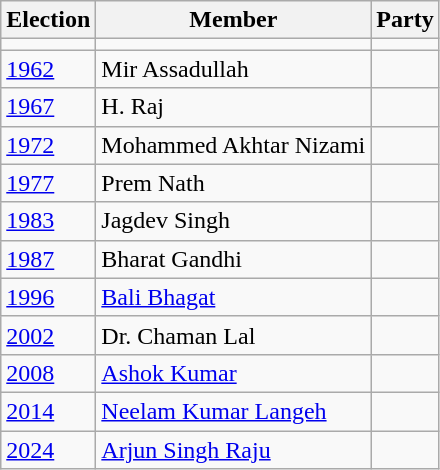<table class="wikitable sortable">
<tr>
<th>Election</th>
<th>Member</th>
<th colspan=2>Party</th>
</tr>
<tr>
<td></td>
<td></td>
</tr>
<tr>
<td><a href='#'>1962</a></td>
<td>Mir Assadullah</td>
<td></td>
</tr>
<tr>
<td><a href='#'>1967</a></td>
<td>H. Raj</td>
<td></td>
</tr>
<tr>
<td><a href='#'>1972</a></td>
<td>Mohammed Akhtar Nizami</td>
</tr>
<tr>
<td><a href='#'>1977</a></td>
<td>Prem Nath</td>
<td></td>
</tr>
<tr>
<td><a href='#'>1983</a></td>
<td>Jagdev Singh</td>
<td></td>
</tr>
<tr>
<td><a href='#'>1987</a></td>
<td>Bharat Gandhi</td>
</tr>
<tr>
<td><a href='#'>1996</a></td>
<td><a href='#'>Bali Bhagat</a></td>
<td></td>
</tr>
<tr>
<td><a href='#'>2002</a></td>
<td>Dr. Chaman Lal</td>
<td></td>
</tr>
<tr>
<td><a href='#'>2008</a></td>
<td><a href='#'>Ashok Kumar</a></td>
<td></td>
</tr>
<tr>
<td><a href='#'>2014</a></td>
<td><a href='#'>Neelam Kumar Langeh</a></td>
<td></td>
</tr>
<tr>
<td><a href='#'>2024</a></td>
<td><a href='#'>Arjun Singh Raju</a></td>
<td></td>
</tr>
</table>
